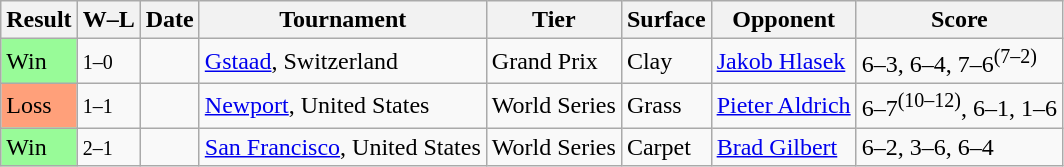<table class="sortable wikitable">
<tr>
<th>Result</th>
<th class="unsortable">W–L</th>
<th>Date</th>
<th>Tournament</th>
<th>Tier</th>
<th>Surface</th>
<th>Opponent</th>
<th class="unsortable">Score</th>
</tr>
<tr>
<td style="background:#98fb98;">Win</td>
<td><small>1–0</small></td>
<td><a href='#'></a></td>
<td><a href='#'>Gstaad</a>, Switzerland</td>
<td>Grand Prix</td>
<td>Clay</td>
<td> <a href='#'>Jakob Hlasek</a></td>
<td>6–3, 6–4, 7–6<sup>(7–2)</sup></td>
</tr>
<tr>
<td style="background:#ffa07a;">Loss</td>
<td><small>1–1</small></td>
<td><a href='#'></a></td>
<td><a href='#'>Newport</a>, United States</td>
<td>World Series</td>
<td>Grass</td>
<td> <a href='#'>Pieter Aldrich</a></td>
<td>6–7<sup>(10–12)</sup>, 6–1, 1–6</td>
</tr>
<tr>
<td style="background:#98fb98;">Win</td>
<td><small>2–1</small></td>
<td><a href='#'></a></td>
<td><a href='#'>San Francisco</a>, United States</td>
<td>World Series</td>
<td>Carpet</td>
<td> <a href='#'>Brad Gilbert</a></td>
<td>6–2, 3–6, 6–4</td>
</tr>
</table>
